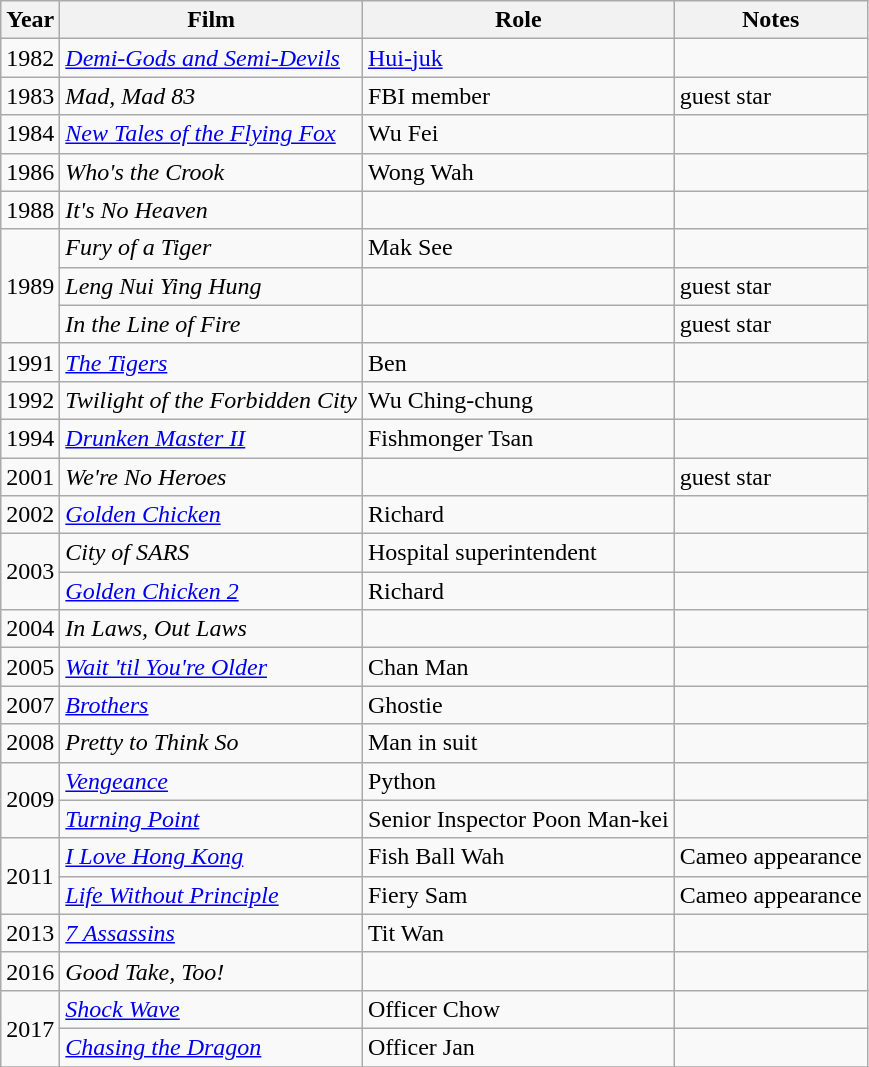<table class="wikitable sortable">
<tr>
<th>Year</th>
<th>Film</th>
<th>Role</th>
<th class="unsortable">Notes</th>
</tr>
<tr>
<td>1982</td>
<td><em><a href='#'>Demi-Gods and Semi-Devils</a></em></td>
<td><a href='#'>Hui-juk</a></td>
<td></td>
</tr>
<tr>
<td>1983</td>
<td><em>Mad, Mad 83</em></td>
<td>FBI member</td>
<td>guest star</td>
</tr>
<tr>
<td>1984</td>
<td><em><a href='#'>New Tales of the Flying Fox</a></em></td>
<td>Wu Fei</td>
<td></td>
</tr>
<tr>
<td>1986</td>
<td><em>Who's the Crook</em></td>
<td>Wong Wah</td>
<td></td>
</tr>
<tr>
<td>1988</td>
<td><em>It's No Heaven</em></td>
<td></td>
<td></td>
</tr>
<tr>
<td rowspan="3">1989</td>
<td><em>Fury of a Tiger</em></td>
<td>Mak See</td>
<td></td>
</tr>
<tr>
<td><em>Leng Nui Ying Hung</em></td>
<td></td>
<td>guest star</td>
</tr>
<tr>
<td><em>In the Line of Fire</em></td>
<td></td>
<td>guest star</td>
</tr>
<tr>
<td>1991</td>
<td><em><a href='#'>The Tigers</a></em></td>
<td>Ben</td>
<td></td>
</tr>
<tr>
<td>1992</td>
<td><em>Twilight of the Forbidden City</em></td>
<td>Wu Ching-chung</td>
<td></td>
</tr>
<tr>
<td>1994</td>
<td><em><a href='#'>Drunken Master II</a></em></td>
<td>Fishmonger Tsan</td>
<td></td>
</tr>
<tr>
<td>2001</td>
<td><em>We're No Heroes</em></td>
<td></td>
<td>guest star</td>
</tr>
<tr>
<td>2002</td>
<td><em><a href='#'>Golden Chicken</a></em></td>
<td>Richard</td>
<td></td>
</tr>
<tr>
<td rowspan="2">2003</td>
<td><em>City of SARS</em></td>
<td>Hospital superintendent</td>
<td></td>
</tr>
<tr>
<td><em><a href='#'>Golden Chicken 2</a></em></td>
<td>Richard</td>
<td></td>
</tr>
<tr>
<td>2004</td>
<td><em>In Laws, Out Laws</em></td>
<td></td>
<td></td>
</tr>
<tr>
<td>2005</td>
<td><em><a href='#'>Wait 'til You're Older</a></em></td>
<td>Chan Man</td>
<td></td>
</tr>
<tr>
<td>2007</td>
<td><em><a href='#'>Brothers</a></em></td>
<td>Ghostie</td>
<td></td>
</tr>
<tr>
<td>2008</td>
<td><em>Pretty to Think So</em></td>
<td>Man in suit</td>
<td></td>
</tr>
<tr>
<td rowspan="2">2009</td>
<td><em><a href='#'>Vengeance</a></em></td>
<td>Python</td>
<td></td>
</tr>
<tr>
<td><em><a href='#'>Turning Point</a></em></td>
<td>Senior Inspector Poon Man-kei</td>
<td></td>
</tr>
<tr>
<td rowspan="2">2011</td>
<td><em><a href='#'>I Love Hong Kong</a></em></td>
<td>Fish Ball Wah</td>
<td>Cameo appearance</td>
</tr>
<tr>
<td><em><a href='#'>Life Without Principle</a></em></td>
<td>Fiery Sam</td>
<td>Cameo appearance</td>
</tr>
<tr>
<td>2013</td>
<td><em><a href='#'>7 Assassins</a></em></td>
<td>Tit Wan</td>
<td></td>
</tr>
<tr>
<td>2016</td>
<td><em>Good Take, Too!</em></td>
<td></td>
<td></td>
</tr>
<tr>
<td rowspan="2">2017</td>
<td><em><a href='#'>Shock Wave</a></em></td>
<td>Officer Chow</td>
<td></td>
</tr>
<tr>
<td><em><a href='#'>Chasing the Dragon</a></em></td>
<td>Officer Jan</td>
<td></td>
</tr>
<tr>
</tr>
</table>
